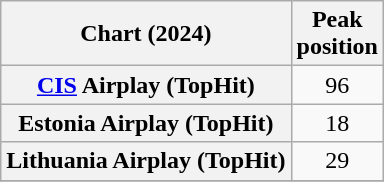<table class="wikitable plainrowheaders sortable" style="text-align:center">
<tr>
<th scope="col">Chart (2024)</th>
<th scope="col">Peak<br>position</th>
</tr>
<tr>
<th scope="row"><a href='#'>CIS</a> Airplay (TopHit)</th>
<td>96</td>
</tr>
<tr>
<th scope="row">Estonia Airplay (TopHit)</th>
<td>18</td>
</tr>
<tr>
<th scope="row">Lithuania Airplay (TopHit)</th>
<td>29</td>
</tr>
<tr>
</tr>
</table>
